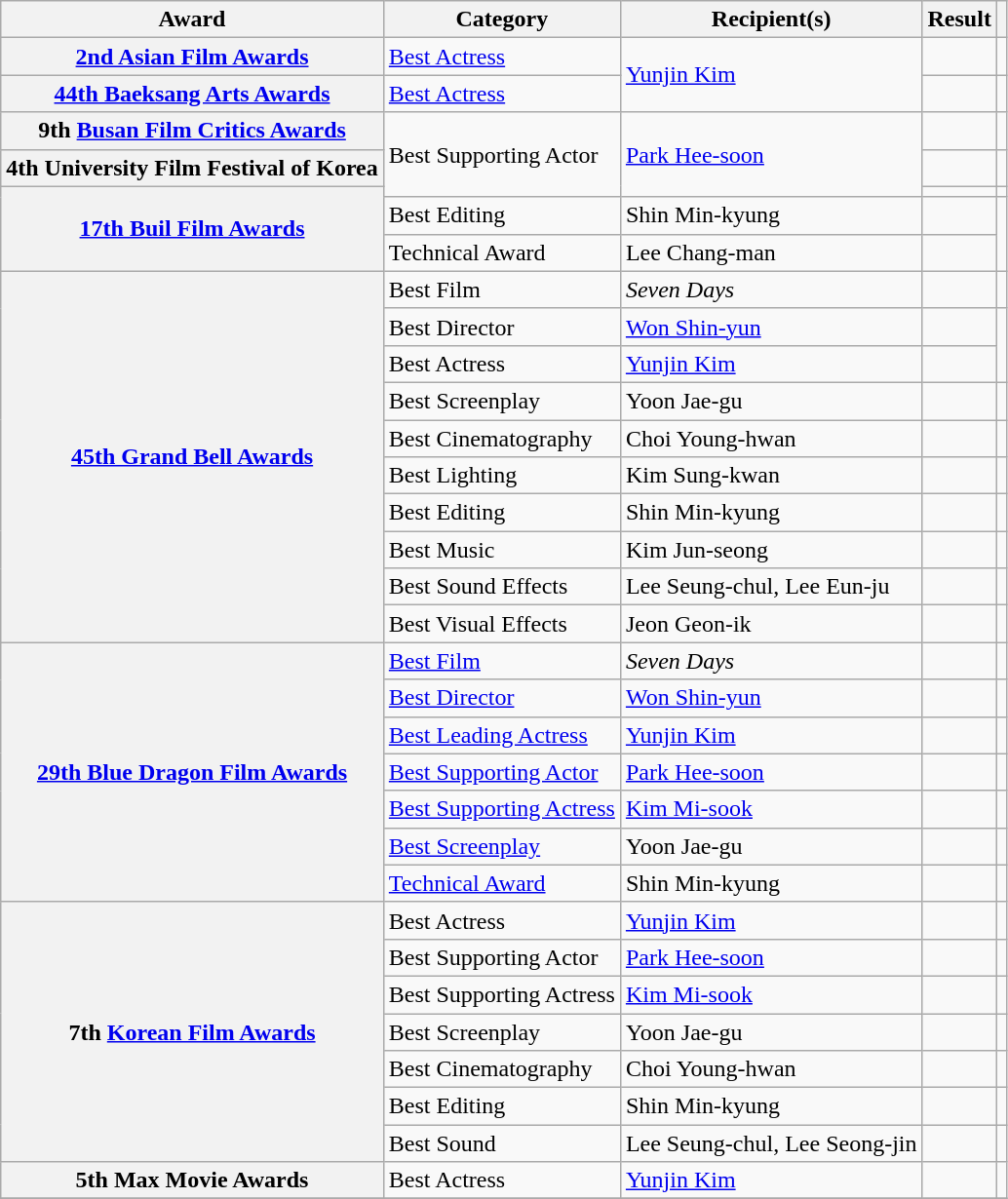<table class="wikitable plainrowheaders sortable">
<tr>
<th scope="col">Award</th>
<th scope="col">Category</th>
<th scope="col">Recipient(s)</th>
<th scope="col">Result</th>
<th scope="col" class="unsortable"></th>
</tr>
<tr>
<th scope="row"><a href='#'>2nd Asian Film Awards</a></th>
<td><a href='#'>Best Actress</a></td>
<td rowspan="2"><a href='#'>Yunjin Kim</a></td>
<td></td>
<td></td>
</tr>
<tr>
<th scope="row"><a href='#'>44th Baeksang Arts Awards</a></th>
<td><a href='#'>Best Actress</a></td>
<td></td>
<td></td>
</tr>
<tr>
<th scope="row">9th <a href='#'>Busan Film Critics Awards</a></th>
<td rowspan="3">Best Supporting Actor</td>
<td rowspan="3"><a href='#'>Park Hee-soon</a></td>
<td></td>
<td></td>
</tr>
<tr>
<th scope="row">4th University Film Festival of Korea</th>
<td></td>
<td></td>
</tr>
<tr>
<th rowspan="3" scope="row"><a href='#'>17th Buil Film Awards</a></th>
<td></td>
<td></td>
</tr>
<tr>
<td>Best Editing</td>
<td>Shin Min-kyung</td>
<td></td>
<td rowspan="2"></td>
</tr>
<tr>
<td>Technical Award</td>
<td>Lee Chang-man</td>
<td></td>
</tr>
<tr>
<th rowspan="10" scope="row"><a href='#'>45th Grand Bell Awards</a></th>
<td>Best Film</td>
<td><em>Seven Days</em></td>
<td></td>
<td></td>
</tr>
<tr>
<td>Best Director</td>
<td><a href='#'>Won Shin-yun</a></td>
<td></td>
<td rowspan="2"></td>
</tr>
<tr>
<td>Best Actress</td>
<td><a href='#'>Yunjin Kim</a></td>
<td></td>
</tr>
<tr>
<td>Best Screenplay</td>
<td>Yoon Jae-gu</td>
<td></td>
<td></td>
</tr>
<tr>
<td>Best Cinematography</td>
<td>Choi Young-hwan</td>
<td></td>
<td></td>
</tr>
<tr>
<td>Best Lighting</td>
<td>Kim Sung-kwan</td>
<td></td>
<td></td>
</tr>
<tr>
<td>Best Editing</td>
<td>Shin Min-kyung</td>
<td></td>
<td></td>
</tr>
<tr>
<td>Best Music</td>
<td>Kim Jun-seong</td>
<td></td>
<td></td>
</tr>
<tr>
<td>Best Sound Effects</td>
<td>Lee Seung-chul, Lee Eun-ju</td>
<td></td>
<td></td>
</tr>
<tr>
<td>Best Visual Effects</td>
<td>Jeon Geon-ik</td>
<td></td>
<td></td>
</tr>
<tr>
<th rowspan="7" scope="row"><a href='#'>29th Blue Dragon Film Awards</a></th>
<td><a href='#'>Best Film</a></td>
<td><em>Seven Days</em></td>
<td></td>
<td></td>
</tr>
<tr>
<td><a href='#'>Best Director</a></td>
<td><a href='#'>Won Shin-yun</a></td>
<td></td>
<td></td>
</tr>
<tr>
<td><a href='#'>Best Leading Actress</a></td>
<td><a href='#'>Yunjin Kim</a></td>
<td></td>
<td></td>
</tr>
<tr>
<td><a href='#'>Best Supporting Actor</a></td>
<td><a href='#'>Park Hee-soon</a></td>
<td></td>
<td></td>
</tr>
<tr>
<td><a href='#'>Best Supporting Actress</a></td>
<td><a href='#'>Kim Mi-sook</a></td>
<td></td>
<td></td>
</tr>
<tr>
<td><a href='#'>Best Screenplay</a></td>
<td>Yoon Jae-gu</td>
<td></td>
<td></td>
</tr>
<tr>
<td><a href='#'>Technical Award</a></td>
<td>Shin Min-kyung</td>
<td></td>
<td></td>
</tr>
<tr>
<th rowspan="7" scope="row">7th <a href='#'>Korean Film Awards</a></th>
<td>Best Actress</td>
<td><a href='#'>Yunjin Kim</a></td>
<td></td>
<td></td>
</tr>
<tr>
<td>Best Supporting Actor</td>
<td><a href='#'>Park Hee-soon</a></td>
<td></td>
<td></td>
</tr>
<tr>
<td>Best Supporting Actress</td>
<td><a href='#'>Kim Mi-sook</a></td>
<td></td>
<td></td>
</tr>
<tr>
<td>Best Screenplay</td>
<td>Yoon Jae-gu</td>
<td></td>
<td></td>
</tr>
<tr>
<td>Best Cinematography</td>
<td>Choi Young-hwan</td>
<td></td>
<td></td>
</tr>
<tr>
<td>Best Editing</td>
<td>Shin Min-kyung</td>
<td></td>
<td></td>
</tr>
<tr>
<td>Best Sound</td>
<td>Lee Seung-chul, Lee Seong-jin</td>
<td></td>
<td></td>
</tr>
<tr>
<th scope="row">5th Max Movie Awards</th>
<td>Best Actress</td>
<td><a href='#'>Yunjin Kim</a></td>
<td></td>
<td></td>
</tr>
<tr>
</tr>
</table>
